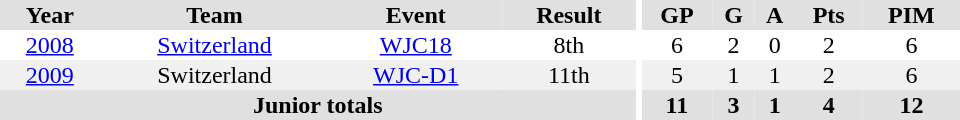<table border="0" cellpadding="1" cellspacing="0" ID="Table3" style="text-align:center; width:40em">
<tr ALIGN="center" bgcolor="#e0e0e0">
<th>Year</th>
<th>Team</th>
<th>Event</th>
<th>Result</th>
<th rowspan="99" bgcolor="#ffffff"></th>
<th>GP</th>
<th>G</th>
<th>A</th>
<th>Pts</th>
<th>PIM</th>
</tr>
<tr>
<td><a href='#'>2008</a></td>
<td><a href='#'>Switzerland</a></td>
<td><a href='#'>WJC18</a></td>
<td>8th</td>
<td>6</td>
<td>2</td>
<td>0</td>
<td>2</td>
<td>6</td>
</tr>
<tr bgcolor="#f0f0f0">
<td><a href='#'>2009</a></td>
<td>Switzerland</td>
<td><a href='#'>WJC-D1</a></td>
<td>11th</td>
<td>5</td>
<td>1</td>
<td>1</td>
<td>2</td>
<td>6</td>
</tr>
<tr bgcolor="#e0e0e0">
<th colspan="4">Junior totals</th>
<th>11</th>
<th>3</th>
<th>1</th>
<th>4</th>
<th>12</th>
</tr>
</table>
